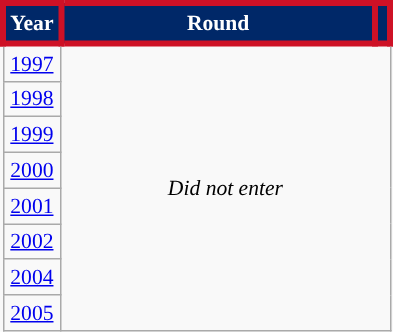<table class="wikitable" style="text-align: center; font-size:90%">
<tr style="color:white;">
<th style="background:#002868; border: 4px solid #CE1126; ">Year</th>
<th style="background:#002868; border: 4px solid #CE1126; width:200px">Round</th>
<th style="background:#002868; border: 4px solid #CE1126;"></th>
</tr>
<tr>
<td><a href='#'>1997</a></td>
<td colspan="2" rowspan="8"><em>Did not enter</em></td>
</tr>
<tr>
<td><a href='#'>1998</a></td>
</tr>
<tr>
<td><a href='#'>1999</a></td>
</tr>
<tr>
<td><a href='#'>2000</a></td>
</tr>
<tr>
<td><a href='#'>2001</a></td>
</tr>
<tr>
<td><a href='#'>2002</a></td>
</tr>
<tr>
<td><a href='#'>2004</a></td>
</tr>
<tr>
<td><a href='#'>2005</a></td>
</tr>
</table>
